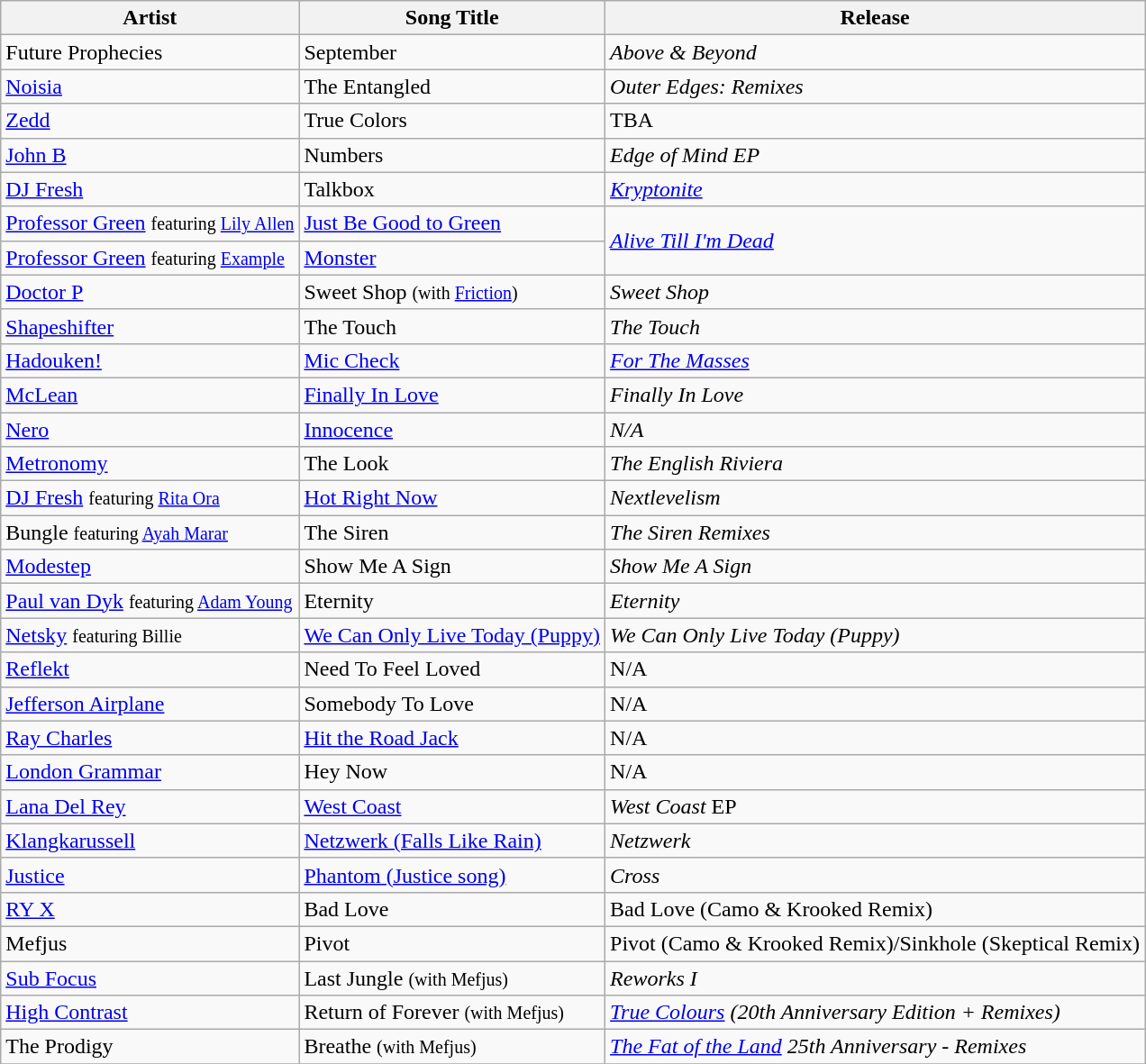<table class="wikitable">
<tr>
<th>Artist</th>
<th>Song Title</th>
<th>Release</th>
</tr>
<tr>
<td>Future Prophecies</td>
<td>September</td>
<td><em>Above & Beyond</em></td>
</tr>
<tr>
<td><a href='#'>Noisia</a></td>
<td>The Entangled</td>
<td><em>Outer Edges: Remixes</em></td>
</tr>
<tr>
<td><a href='#'>Zedd</a></td>
<td>True Colors</td>
<td>TBA</td>
</tr>
<tr>
<td><a href='#'>John B</a></td>
<td>Numbers</td>
<td><em>Edge of Mind EP</em></td>
</tr>
<tr>
<td><a href='#'>DJ Fresh</a></td>
<td>Talkbox</td>
<td><em><a href='#'>Kryptonite</a></em></td>
</tr>
<tr>
<td><a href='#'>Professor Green</a> <small>featuring <a href='#'>Lily Allen</a></small></td>
<td><a href='#'>Just Be Good to Green</a></td>
<td rowspan="2"><em><a href='#'>Alive Till I'm Dead</a></em></td>
</tr>
<tr>
<td><a href='#'>Professor Green</a> <small>featuring <a href='#'>Example</a></small></td>
<td><a href='#'>Monster</a></td>
</tr>
<tr>
<td><a href='#'>Doctor P</a></td>
<td>Sweet Shop <small>(with <a href='#'>Friction</a>)</small></td>
<td><em>Sweet Shop</em></td>
</tr>
<tr>
<td><a href='#'>Shapeshifter</a></td>
<td>The Touch</td>
<td><em>The Touch</em></td>
</tr>
<tr>
<td><a href='#'>Hadouken!</a></td>
<td><a href='#'>Mic Check</a></td>
<td><em><a href='#'>For The Masses</a></em></td>
</tr>
<tr>
<td><a href='#'>McLean</a></td>
<td><a href='#'>Finally In Love</a></td>
<td><em>Finally In Love</em></td>
</tr>
<tr>
<td><a href='#'>Nero</a></td>
<td><a href='#'>Innocence</a></td>
<td><em>N/A</em></td>
</tr>
<tr>
<td><a href='#'>Metronomy</a></td>
<td>The Look</td>
<td><em>The English Riviera</em></td>
</tr>
<tr>
<td><a href='#'>DJ Fresh</a> <small>featuring <a href='#'>Rita Ora</a></small></td>
<td><a href='#'>Hot Right Now</a></td>
<td><em>Nextlevelism</em></td>
</tr>
<tr>
<td>Bungle <small>featuring <a href='#'>Ayah Marar</a></small></td>
<td>The Siren</td>
<td><em>The Siren Remixes</em></td>
</tr>
<tr>
<td><a href='#'>Modestep</a></td>
<td>Show Me A Sign</td>
<td><em>Show Me A Sign</em></td>
</tr>
<tr>
<td><a href='#'>Paul van Dyk</a> <small>featuring <a href='#'>Adam Young</a></small></td>
<td>Eternity</td>
<td><em>Eternity</em></td>
</tr>
<tr>
<td><a href='#'>Netsky</a> <small>featuring Billie</small></td>
<td><a href='#'>We Can Only Live Today (Puppy)</a></td>
<td><em>We Can Only Live Today (Puppy)</em></td>
</tr>
<tr>
<td><a href='#'>Reflekt</a></td>
<td>Need To Feel Loved</td>
<td>N/A</td>
</tr>
<tr>
<td><a href='#'>Jefferson Airplane</a></td>
<td>Somebody To Love</td>
<td>N/A</td>
</tr>
<tr>
<td><a href='#'>Ray Charles</a></td>
<td><a href='#'>Hit the Road Jack</a></td>
<td>N/A</td>
</tr>
<tr>
<td><a href='#'>London Grammar</a></td>
<td>Hey Now</td>
<td>N/A</td>
</tr>
<tr>
<td><a href='#'>Lana Del Rey</a></td>
<td><a href='#'>West Coast</a></td>
<td><em>West Coast</em> EP</td>
</tr>
<tr>
<td><a href='#'>Klangkarussell</a></td>
<td><a href='#'>Netzwerk (Falls Like Rain)</a></td>
<td><em>Netzwerk</em></td>
</tr>
<tr>
<td><a href='#'>Justice</a></td>
<td><a href='#'>Phantom (Justice song)</a></td>
<td><em>Cross</em></td>
</tr>
<tr>
<td><a href='#'>RY X</a></td>
<td>Bad Love</td>
<td>Bad Love (Camo & Krooked Remix)</td>
</tr>
<tr>
<td>Mefjus</td>
<td>Pivot</td>
<td>Pivot (Camo & Krooked Remix)/Sinkhole (Skeptical Remix)</td>
</tr>
<tr>
<td><a href='#'>Sub Focus</a></td>
<td>Last Jungle <small>(with Mefjus)</small></td>
<td><em>Reworks I</em></td>
</tr>
<tr>
<td><a href='#'>High Contrast</a></td>
<td>Return of Forever <small>(with Mefjus)</small></td>
<td><em><a href='#'>True Colours</a> (20th Anniversary Edition + Remixes)</em></td>
</tr>
<tr>
<td>The Prodigy</td>
<td>Breathe <small>(with Mefjus)</small></td>
<td><em><a href='#'>The Fat of the Land</a> 25th Anniversary - Remixes</em></td>
</tr>
<tr>
</tr>
</table>
